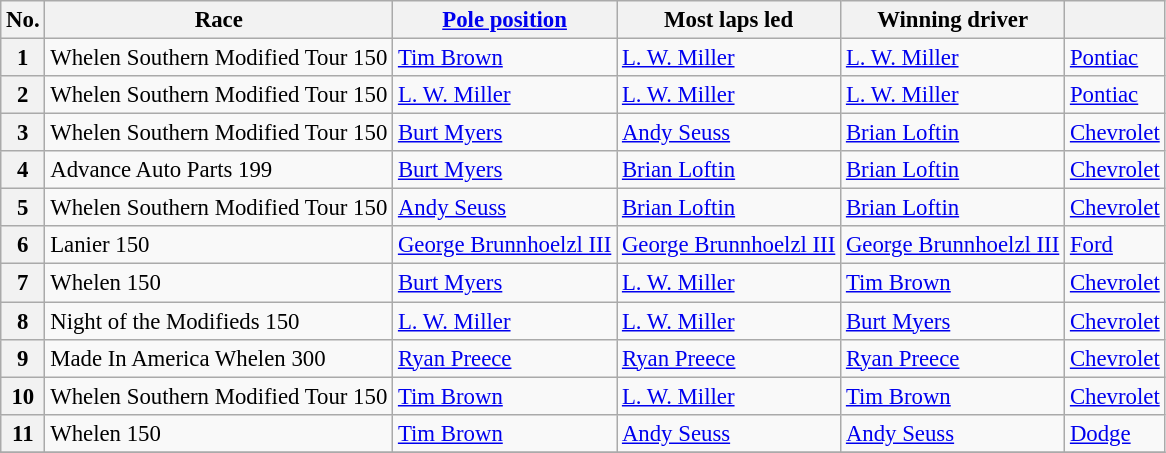<table class="wikitable sortable" style="font-size:95%">
<tr>
<th>No.</th>
<th>Race</th>
<th><a href='#'>Pole position</a></th>
<th>Most laps led</th>
<th>Winning driver</th>
<th></th>
</tr>
<tr>
<th>1</th>
<td>Whelen Southern Modified Tour 150</td>
<td><a href='#'>Tim Brown</a></td>
<td><a href='#'>L. W. Miller</a></td>
<td><a href='#'>L. W. Miller</a></td>
<td><a href='#'>Pontiac</a></td>
</tr>
<tr>
<th>2</th>
<td>Whelen Southern Modified Tour 150</td>
<td><a href='#'>L. W. Miller</a></td>
<td><a href='#'>L. W. Miller</a></td>
<td><a href='#'>L. W. Miller</a></td>
<td><a href='#'>Pontiac</a></td>
</tr>
<tr>
<th>3</th>
<td>Whelen Southern Modified Tour 150</td>
<td><a href='#'>Burt Myers</a></td>
<td><a href='#'>Andy Seuss</a></td>
<td><a href='#'>Brian Loftin</a></td>
<td><a href='#'>Chevrolet</a></td>
</tr>
<tr>
<th>4</th>
<td>Advance Auto Parts 199</td>
<td><a href='#'>Burt Myers</a></td>
<td><a href='#'>Brian Loftin</a></td>
<td><a href='#'>Brian Loftin</a></td>
<td><a href='#'>Chevrolet</a></td>
</tr>
<tr>
<th>5</th>
<td>Whelen Southern Modified Tour 150</td>
<td><a href='#'>Andy Seuss</a></td>
<td><a href='#'>Brian Loftin</a></td>
<td><a href='#'>Brian Loftin</a></td>
<td><a href='#'>Chevrolet</a></td>
</tr>
<tr>
<th>6</th>
<td>Lanier 150</td>
<td><a href='#'>George Brunnhoelzl III</a></td>
<td><a href='#'>George Brunnhoelzl III</a></td>
<td><a href='#'>George Brunnhoelzl III</a></td>
<td><a href='#'>Ford</a></td>
</tr>
<tr>
<th>7</th>
<td>Whelen 150</td>
<td><a href='#'>Burt Myers</a></td>
<td><a href='#'>L. W. Miller</a></td>
<td><a href='#'>Tim Brown</a></td>
<td><a href='#'>Chevrolet</a></td>
</tr>
<tr>
<th>8</th>
<td>Night of the Modifieds 150</td>
<td><a href='#'>L. W. Miller</a></td>
<td><a href='#'>L. W. Miller</a></td>
<td><a href='#'>Burt Myers</a></td>
<td><a href='#'>Chevrolet</a></td>
</tr>
<tr>
<th>9</th>
<td>Made In America Whelen 300</td>
<td><a href='#'>Ryan Preece</a></td>
<td><a href='#'>Ryan Preece</a></td>
<td><a href='#'>Ryan Preece</a></td>
<td><a href='#'>Chevrolet</a></td>
</tr>
<tr>
<th>10</th>
<td>Whelen Southern Modified Tour 150</td>
<td><a href='#'>Tim Brown</a></td>
<td><a href='#'>L. W. Miller</a></td>
<td><a href='#'>Tim Brown</a></td>
<td><a href='#'>Chevrolet</a></td>
</tr>
<tr>
<th>11</th>
<td>Whelen 150</td>
<td><a href='#'>Tim Brown</a></td>
<td><a href='#'>Andy Seuss</a></td>
<td><a href='#'>Andy Seuss</a></td>
<td><a href='#'>Dodge</a></td>
</tr>
<tr>
</tr>
</table>
